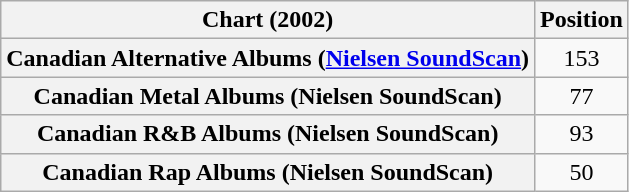<table class="wikitable plainrowheaders sortable" style="text-align:center">
<tr>
<th>Chart (2002)</th>
<th>Position</th>
</tr>
<tr>
<th scope="row">Canadian Alternative Albums (<a href='#'>Nielsen SoundScan</a>)</th>
<td>153</td>
</tr>
<tr>
<th scope="row">Canadian Metal Albums (Nielsen SoundScan)</th>
<td>77</td>
</tr>
<tr>
<th scope="row">Canadian R&B Albums (Nielsen SoundScan)</th>
<td>93</td>
</tr>
<tr>
<th scope="row">Canadian Rap Albums (Nielsen SoundScan)</th>
<td>50</td>
</tr>
</table>
